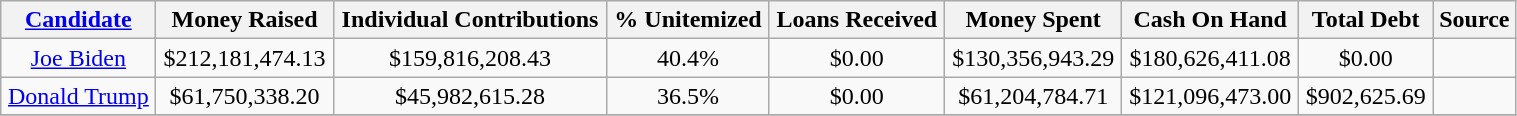<table class="sortable wikitable" style="text-align:center; width:80%;">
<tr>
<th><a href='#'>Candidate</a></th>
<th>Money Raised</th>
<th>Individual Contributions</th>
<th>% Unitemized</th>
<th>Loans Received</th>
<th>Money Spent</th>
<th>Cash On Hand</th>
<th>Total Debt</th>
<th>Source</th>
</tr>
<tr>
<td><a href='#'>Joe Biden</a></td>
<td>$212,181,474.13</td>
<td>$159,816,208.43</td>
<td>40.4%</td>
<td>$0.00</td>
<td>$130,356,943.29</td>
<td>$180,626,411.08</td>
<td>$0.00</td>
<td></td>
</tr>
<tr>
<td><a href='#'>Donald Trump</a></td>
<td>$61,750,338.20</td>
<td>$45,982,615.28</td>
<td>36.5%</td>
<td>$0.00</td>
<td>$61,204,784.71</td>
<td>$121,096,473.00</td>
<td>$902,625.69</td>
<td></td>
</tr>
<tr>
</tr>
</table>
